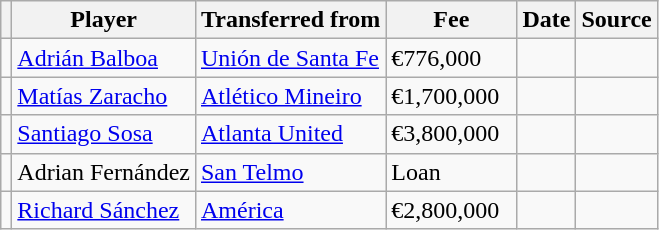<table class="wikitable plainrowheaders sortable">
<tr>
<th></th>
<th scope="col">Player</th>
<th>Transferred from</th>
<th style="width: 80px;">Fee</th>
<th scope="col">Date</th>
<th scope="col">Source</th>
</tr>
<tr>
<td align="center"></td>
<td> <a href='#'>Adrián Balboa</a></td>
<td> <a href='#'>Unión de Santa Fe</a></td>
<td>€776,000</td>
<td></td>
<td></td>
</tr>
<tr>
<td align="center"></td>
<td> <a href='#'>Matías Zaracho</a></td>
<td> <a href='#'>Atlético Mineiro</a></td>
<td>€1,700,000</td>
<td></td>
<td></td>
</tr>
<tr>
<td align="center"></td>
<td> <a href='#'>Santiago Sosa</a></td>
<td> <a href='#'>Atlanta United</a></td>
<td>€3,800,000</td>
<td></td>
<td></td>
</tr>
<tr>
<td align="center"></td>
<td> Adrian Fernández</td>
<td> <a href='#'>San Telmo</a></td>
<td>Loan</td>
<td></td>
<td></td>
</tr>
<tr>
<td align="center"></td>
<td> <a href='#'>Richard Sánchez</a></td>
<td> <a href='#'>América</a></td>
<td>€2,800,000</td>
<td></td>
<td></td>
</tr>
</table>
